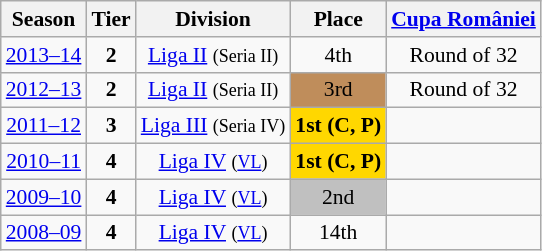<table class="wikitable" style="text-align:center; font-size:90%">
<tr>
<th>Season</th>
<th>Tier</th>
<th>Division</th>
<th>Place</th>
<th><a href='#'>Cupa României</a></th>
</tr>
<tr>
<td><a href='#'>2013–14</a></td>
<td><strong>2</strong></td>
<td><a href='#'>Liga II</a> <small>(Seria II)</small></td>
<td>4th</td>
<td>Round of 32</td>
</tr>
<tr>
<td><a href='#'>2012–13</a></td>
<td><strong>2</strong></td>
<td><a href='#'>Liga II</a> <small>(Seria II)</small></td>
<td align=center bgcolor=#BF8D5B>3rd</td>
<td>Round of 32</td>
</tr>
<tr>
<td><a href='#'>2011–12</a></td>
<td><strong>3</strong></td>
<td><a href='#'>Liga III</a> <small>(Seria IV)</small></td>
<td align=center bgcolor=gold><strong>1st</strong> <strong>(C, P)</strong></td>
<td></td>
</tr>
<tr>
<td><a href='#'>2010–11</a></td>
<td><strong>4</strong></td>
<td><a href='#'>Liga IV</a> <small>(<a href='#'>VL</a>)</small></td>
<td align=center bgcolor=gold><strong>1st</strong> <strong>(C, P)</strong></td>
<td></td>
</tr>
<tr>
<td><a href='#'>2009–10</a></td>
<td><strong>4</strong></td>
<td><a href='#'>Liga IV</a> <small>(<a href='#'>VL</a>)</small></td>
<td align=center bgcolor=silver>2nd</td>
<td></td>
</tr>
<tr>
<td><a href='#'>2008–09</a></td>
<td><strong>4</strong></td>
<td><a href='#'>Liga IV</a> <small>(<a href='#'>VL</a>)</small></td>
<td>14th</td>
<td></td>
</tr>
</table>
